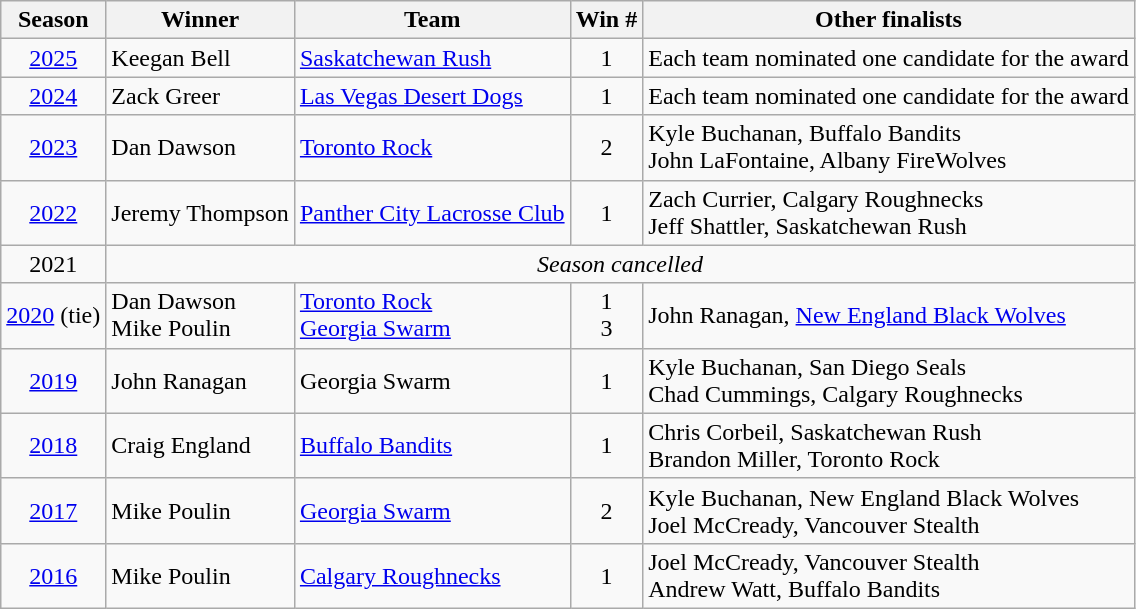<table class="wikitable sortable">
<tr>
<th>Season</th>
<th>Winner</th>
<th>Team</th>
<th>Win #</th>
<th>Other finalists</th>
</tr>
<tr>
<td align="center"><a href='#'>2025</a></td>
<td>Keegan Bell</td>
<td><a href='#'>Saskatchewan Rush</a></td>
<td align="center">1</td>
<td>Each team nominated one candidate for the award</td>
</tr>
<tr>
<td align="center"><a href='#'>2024</a></td>
<td>Zack Greer</td>
<td><a href='#'>Las Vegas Desert Dogs</a></td>
<td align="center">1</td>
<td>Each team nominated one candidate for the award </td>
</tr>
<tr>
<td align="center"><a href='#'>2023</a></td>
<td>Dan Dawson</td>
<td><a href='#'>Toronto Rock</a></td>
<td align="center">2</td>
<td>Kyle Buchanan, Buffalo Bandits<br>John LaFontaine, Albany FireWolves</td>
</tr>
<tr>
<td align="center"><a href='#'>2022</a></td>
<td>Jeremy Thompson</td>
<td><a href='#'>Panther City Lacrosse Club</a></td>
<td align="center">1</td>
<td>Zach Currier, Calgary Roughnecks<br>Jeff Shattler, Saskatchewan Rush</td>
</tr>
<tr>
<td align="center">2021</td>
<td align="center" colspan="4"><em>Season cancelled</em></td>
</tr>
<tr>
<td align="center"><a href='#'>2020</a> (tie)</td>
<td>Dan Dawson<br>Mike Poulin</td>
<td><a href='#'>Toronto Rock</a><br><a href='#'>Georgia Swarm</a></td>
<td align="center">1<br>3</td>
<td>John Ranagan, <a href='#'>New England Black Wolves</a></td>
</tr>
<tr>
<td align="center"><a href='#'>2019</a></td>
<td>John Ranagan</td>
<td>Georgia Swarm</td>
<td align="center">1</td>
<td>Kyle Buchanan, San Diego Seals<br>Chad Cummings, Calgary Roughnecks</td>
</tr>
<tr>
<td align="center"><a href='#'>2018</a></td>
<td>Craig England</td>
<td><a href='#'>Buffalo Bandits</a></td>
<td align="center">1</td>
<td>Chris Corbeil, Saskatchewan Rush<br>Brandon Miller, Toronto Rock</td>
</tr>
<tr>
<td align="center"><a href='#'>2017</a></td>
<td>Mike Poulin</td>
<td><a href='#'>Georgia Swarm</a></td>
<td align="center">2</td>
<td>Kyle Buchanan, New England Black Wolves<br>Joel McCready, Vancouver Stealth</td>
</tr>
<tr>
<td align="center"><a href='#'>2016</a></td>
<td>Mike Poulin</td>
<td><a href='#'>Calgary Roughnecks</a></td>
<td align="center">1</td>
<td>Joel McCready, Vancouver Stealth<br>Andrew Watt, Buffalo Bandits</td>
</tr>
</table>
